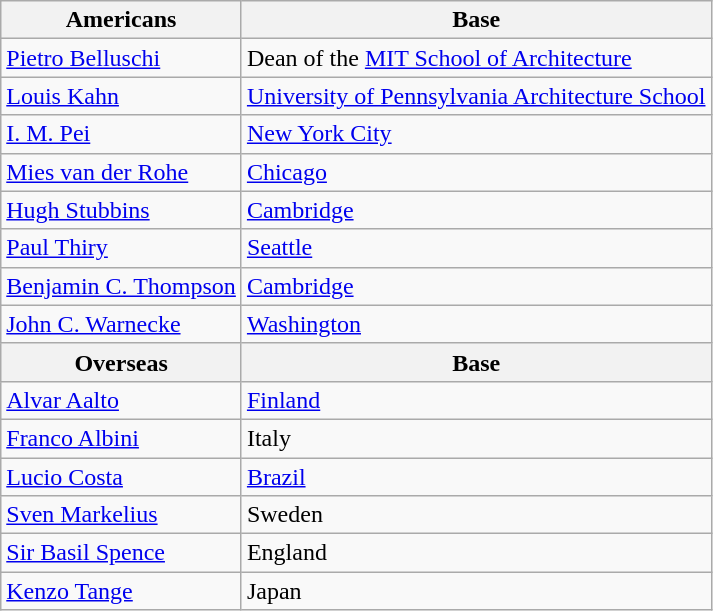<table class="wikitable">
<tr>
<th>Americans</th>
<th>Base</th>
</tr>
<tr>
<td><a href='#'>Pietro Belluschi</a></td>
<td>Dean of the <a href='#'>MIT School of Architecture</a></td>
</tr>
<tr>
<td><a href='#'>Louis Kahn</a></td>
<td><a href='#'>University of Pennsylvania Architecture School</a></td>
</tr>
<tr>
<td><a href='#'>I. M. Pei</a></td>
<td><a href='#'>New York City</a></td>
</tr>
<tr>
<td><a href='#'>Mies van der Rohe</a></td>
<td><a href='#'>Chicago</a></td>
</tr>
<tr>
<td><a href='#'>Hugh Stubbins</a></td>
<td><a href='#'>Cambridge</a></td>
</tr>
<tr>
<td><a href='#'>Paul Thiry</a></td>
<td><a href='#'>Seattle</a></td>
</tr>
<tr>
<td><a href='#'>Benjamin C. Thompson</a></td>
<td><a href='#'>Cambridge</a></td>
</tr>
<tr>
<td><a href='#'>John C. Warnecke</a></td>
<td><a href='#'>Washington</a></td>
</tr>
<tr>
<th>Overseas</th>
<th>Base</th>
</tr>
<tr>
<td><a href='#'>Alvar Aalto</a></td>
<td><a href='#'>Finland</a></td>
</tr>
<tr>
<td><a href='#'>Franco Albini</a></td>
<td>Italy</td>
</tr>
<tr>
<td><a href='#'>Lucio Costa</a></td>
<td><a href='#'>Brazil</a></td>
</tr>
<tr>
<td><a href='#'>Sven Markelius</a></td>
<td>Sweden</td>
</tr>
<tr>
<td><a href='#'>Sir Basil Spence</a></td>
<td>England</td>
</tr>
<tr>
<td><a href='#'>Kenzo Tange</a></td>
<td>Japan</td>
</tr>
</table>
